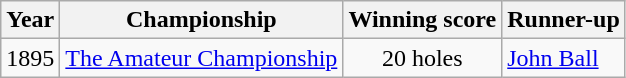<table class="wikitable">
<tr>
<th>Year</th>
<th>Championship</th>
<th>Winning score</th>
<th>Runner-up</th>
</tr>
<tr>
<td>1895</td>
<td><a href='#'>The Amateur Championship</a></td>
<td align=center>20 holes</td>
<td> <a href='#'>John Ball</a></td>
</tr>
</table>
